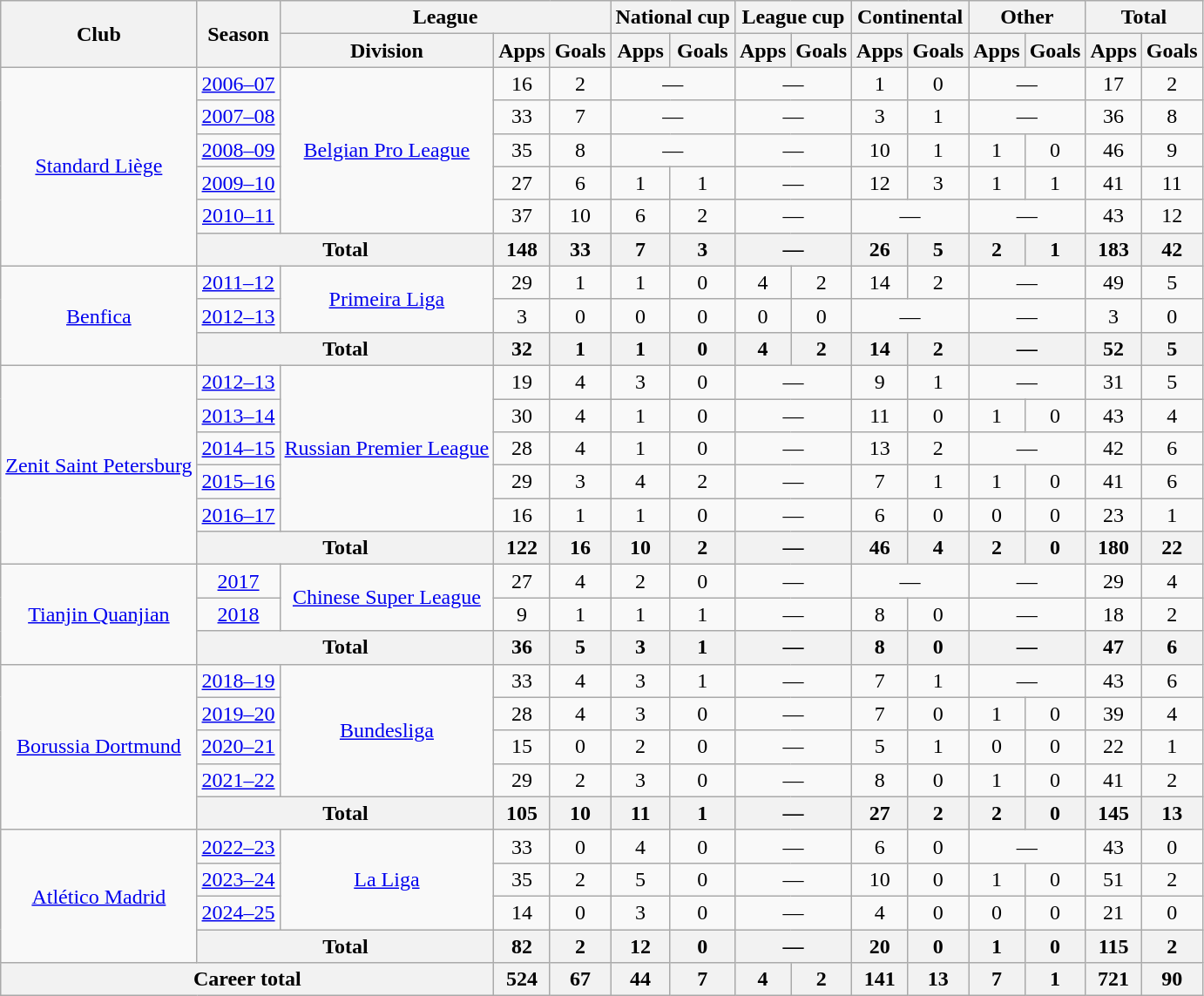<table class="wikitable" style="text-align: center">
<tr>
<th rowspan="2">Club</th>
<th rowspan="2">Season</th>
<th colspan="3">League</th>
<th colspan="2">National cup</th>
<th colspan="2">League cup</th>
<th colspan="2">Continental</th>
<th colspan="2">Other</th>
<th colspan="2">Total</th>
</tr>
<tr>
<th>Division</th>
<th>Apps</th>
<th>Goals</th>
<th>Apps</th>
<th>Goals</th>
<th>Apps</th>
<th>Goals</th>
<th>Apps</th>
<th>Goals</th>
<th>Apps</th>
<th>Goals</th>
<th>Apps</th>
<th>Goals</th>
</tr>
<tr>
<td rowspan="6"><a href='#'>Standard Liège</a></td>
<td><a href='#'>2006–07</a></td>
<td rowspan="5"><a href='#'>Belgian Pro League</a></td>
<td>16</td>
<td>2</td>
<td colspan="2">—</td>
<td colspan="2">—</td>
<td>1</td>
<td>0</td>
<td colspan="2">—</td>
<td>17</td>
<td>2</td>
</tr>
<tr>
<td><a href='#'>2007–08</a></td>
<td>33</td>
<td>7</td>
<td colspan="2">—</td>
<td colspan="2">—</td>
<td>3</td>
<td>1</td>
<td colspan="2">—</td>
<td>36</td>
<td>8</td>
</tr>
<tr>
<td><a href='#'>2008–09</a></td>
<td>35</td>
<td>8</td>
<td colspan="2">—</td>
<td colspan="2">—</td>
<td>10</td>
<td>1</td>
<td>1</td>
<td>0</td>
<td>46</td>
<td>9</td>
</tr>
<tr>
<td><a href='#'>2009–10</a></td>
<td>27</td>
<td>6</td>
<td>1</td>
<td>1</td>
<td colspan="2">—</td>
<td>12</td>
<td>3</td>
<td>1</td>
<td>1</td>
<td>41</td>
<td>11</td>
</tr>
<tr>
<td><a href='#'>2010–11</a></td>
<td>37</td>
<td>10</td>
<td>6</td>
<td>2</td>
<td colspan="2">—</td>
<td colspan="2">—</td>
<td colspan="2">—</td>
<td>43</td>
<td>12</td>
</tr>
<tr>
<th colspan="2">Total</th>
<th>148</th>
<th>33</th>
<th>7</th>
<th>3</th>
<th colspan="2">—</th>
<th>26</th>
<th>5</th>
<th>2</th>
<th>1</th>
<th>183</th>
<th>42</th>
</tr>
<tr>
<td rowspan=3><a href='#'>Benfica</a></td>
<td><a href='#'>2011–12</a></td>
<td rowspan="2"><a href='#'>Primeira Liga</a></td>
<td>29</td>
<td>1</td>
<td>1</td>
<td>0</td>
<td>4</td>
<td>2</td>
<td>14</td>
<td>2</td>
<td colspan="2">—</td>
<td>49</td>
<td>5</td>
</tr>
<tr>
<td><a href='#'>2012–13</a></td>
<td>3</td>
<td>0</td>
<td>0</td>
<td>0</td>
<td>0</td>
<td>0</td>
<td colspan="2">—</td>
<td colspan="2">—</td>
<td>3</td>
<td>0</td>
</tr>
<tr>
<th colspan="2">Total</th>
<th>32</th>
<th>1</th>
<th>1</th>
<th>0</th>
<th>4</th>
<th>2</th>
<th>14</th>
<th>2</th>
<th colspan="2">—</th>
<th>52</th>
<th>5</th>
</tr>
<tr>
<td rowspan="6"><a href='#'>Zenit Saint Petersburg</a></td>
<td><a href='#'>2012–13</a></td>
<td rowspan="5"><a href='#'>Russian Premier League</a></td>
<td>19</td>
<td>4</td>
<td>3</td>
<td>0</td>
<td colspan="2">—</td>
<td>9</td>
<td>1</td>
<td colspan="2">—</td>
<td>31</td>
<td>5</td>
</tr>
<tr>
<td><a href='#'>2013–14</a></td>
<td>30</td>
<td>4</td>
<td>1</td>
<td>0</td>
<td colspan="2">—</td>
<td>11</td>
<td>0</td>
<td>1</td>
<td>0</td>
<td>43</td>
<td>4</td>
</tr>
<tr>
<td><a href='#'>2014–15</a></td>
<td>28</td>
<td>4</td>
<td>1</td>
<td>0</td>
<td colspan="2">—</td>
<td>13</td>
<td>2</td>
<td colspan="2">—</td>
<td>42</td>
<td>6</td>
</tr>
<tr>
<td><a href='#'>2015–16</a></td>
<td>29</td>
<td>3</td>
<td>4</td>
<td>2</td>
<td colspan="2">—</td>
<td>7</td>
<td>1</td>
<td>1</td>
<td>0</td>
<td>41</td>
<td>6</td>
</tr>
<tr>
<td><a href='#'>2016–17</a></td>
<td>16</td>
<td>1</td>
<td>1</td>
<td>0</td>
<td colspan="2">—</td>
<td>6</td>
<td>0</td>
<td>0</td>
<td>0</td>
<td>23</td>
<td>1</td>
</tr>
<tr>
<th colspan="2">Total</th>
<th>122</th>
<th>16</th>
<th>10</th>
<th>2</th>
<th colspan="2">—</th>
<th>46</th>
<th>4</th>
<th>2</th>
<th>0</th>
<th>180</th>
<th>22</th>
</tr>
<tr>
<td rowspan="3"><a href='#'>Tianjin Quanjian</a></td>
<td><a href='#'>2017</a></td>
<td rowspan="2"><a href='#'>Chinese Super League</a></td>
<td>27</td>
<td>4</td>
<td>2</td>
<td>0</td>
<td colspan="2">—</td>
<td colspan="2">—</td>
<td colspan="2">—</td>
<td>29</td>
<td>4</td>
</tr>
<tr>
<td><a href='#'>2018</a></td>
<td>9</td>
<td>1</td>
<td>1</td>
<td>1</td>
<td colspan="2">—</td>
<td>8</td>
<td>0</td>
<td colspan="2">—</td>
<td>18</td>
<td>2</td>
</tr>
<tr>
<th colspan="2">Total</th>
<th>36</th>
<th>5</th>
<th>3</th>
<th>1</th>
<th colspan="2">—</th>
<th>8</th>
<th>0</th>
<th colspan="2">—</th>
<th>47</th>
<th>6</th>
</tr>
<tr>
<td rowspan="5"><a href='#'>Borussia Dortmund</a></td>
<td><a href='#'>2018–19</a></td>
<td rowspan="4"><a href='#'>Bundesliga</a></td>
<td>33</td>
<td>4</td>
<td>3</td>
<td>1</td>
<td colspan="2">—</td>
<td>7</td>
<td>1</td>
<td colspan="2">—</td>
<td>43</td>
<td>6</td>
</tr>
<tr>
<td><a href='#'>2019–20</a></td>
<td>28</td>
<td>4</td>
<td>3</td>
<td>0</td>
<td colspan="2">—</td>
<td>7</td>
<td>0</td>
<td>1</td>
<td>0</td>
<td>39</td>
<td>4</td>
</tr>
<tr>
<td><a href='#'>2020–21</a></td>
<td>15</td>
<td>0</td>
<td>2</td>
<td>0</td>
<td colspan="2">—</td>
<td>5</td>
<td>1</td>
<td>0</td>
<td>0</td>
<td>22</td>
<td>1</td>
</tr>
<tr>
<td><a href='#'>2021–22</a></td>
<td>29</td>
<td>2</td>
<td>3</td>
<td>0</td>
<td colspan="2">—</td>
<td>8</td>
<td>0</td>
<td>1</td>
<td>0</td>
<td>41</td>
<td>2</td>
</tr>
<tr>
<th colspan="2">Total</th>
<th>105</th>
<th>10</th>
<th>11</th>
<th>1</th>
<th colspan="2">—</th>
<th>27</th>
<th>2</th>
<th>2</th>
<th>0</th>
<th>145</th>
<th>13</th>
</tr>
<tr>
<td rowspan="4"><a href='#'>Atlético Madrid</a></td>
<td><a href='#'>2022–23</a></td>
<td rowspan="3"><a href='#'>La Liga</a></td>
<td>33</td>
<td>0</td>
<td>4</td>
<td>0</td>
<td colspan="2">—</td>
<td>6</td>
<td>0</td>
<td colspan="2">—</td>
<td>43</td>
<td>0</td>
</tr>
<tr>
<td><a href='#'>2023–24</a></td>
<td>35</td>
<td>2</td>
<td>5</td>
<td>0</td>
<td colspan="2">—</td>
<td>10</td>
<td>0</td>
<td>1</td>
<td>0</td>
<td>51</td>
<td>2</td>
</tr>
<tr>
<td><a href='#'>2024–25</a></td>
<td>14</td>
<td>0</td>
<td>3</td>
<td>0</td>
<td colspan="2">—</td>
<td>4</td>
<td>0</td>
<td>0</td>
<td>0</td>
<td>21</td>
<td>0</td>
</tr>
<tr>
<th colspan="2">Total</th>
<th>82</th>
<th>2</th>
<th>12</th>
<th>0</th>
<th colspan="2">—</th>
<th>20</th>
<th>0</th>
<th>1</th>
<th>0</th>
<th>115</th>
<th>2</th>
</tr>
<tr>
<th colspan="3">Career total</th>
<th>524</th>
<th>67</th>
<th>44</th>
<th>7</th>
<th>4</th>
<th>2</th>
<th>141</th>
<th>13</th>
<th>7</th>
<th>1</th>
<th>721</th>
<th>90</th>
</tr>
</table>
